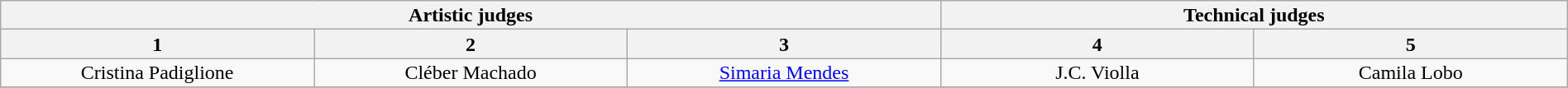<table class="wikitable" style="font-size:100%; line-height:16px; text-align:center" width="100%">
<tr TBA>
<th colspan=3>Artistic judges</th>
<th colspan=2>Technical judges</th>
</tr>
<tr>
<th width="20.0%">1</th>
<th width="20.0%">2</th>
<th width="20.0%">3</th>
<th width="20.0%">4</th>
<th width="20.0%">5</th>
</tr>
<tr>
<td>Cristina Padiglione</td>
<td>Cléber Machado</td>
<td><a href='#'>Simaria Mendes</a></td>
<td>J.C. Violla</td>
<td>Camila Lobo</td>
</tr>
<tr>
</tr>
</table>
